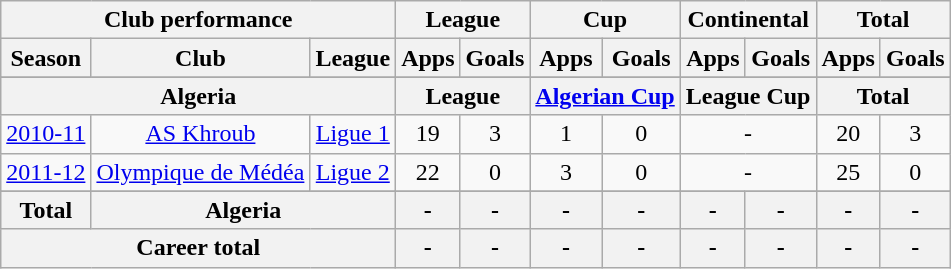<table class="wikitable" style="text-align:center">
<tr>
<th colspan=3>Club performance</th>
<th colspan=2>League</th>
<th colspan=2>Cup</th>
<th colspan=2>Continental</th>
<th colspan=2>Total</th>
</tr>
<tr>
<th>Season</th>
<th>Club</th>
<th>League</th>
<th>Apps</th>
<th>Goals</th>
<th>Apps</th>
<th>Goals</th>
<th>Apps</th>
<th>Goals</th>
<th>Apps</th>
<th>Goals</th>
</tr>
<tr>
</tr>
<tr>
<th colspan=3>Algeria</th>
<th colspan=2>League</th>
<th colspan=2><a href='#'>Algerian Cup</a></th>
<th colspan=2>League Cup</th>
<th colspan=2>Total</th>
</tr>
<tr>
<td><a href='#'>2010-11</a></td>
<td rowspan="1"><a href='#'>AS Khroub</a></td>
<td rowspan="1"><a href='#'>Ligue 1</a></td>
<td>19</td>
<td>3</td>
<td>1</td>
<td>0</td>
<td colspan="2">-</td>
<td>20</td>
<td>3</td>
</tr>
<tr>
<td><a href='#'>2011-12</a></td>
<td rowspan="1"><a href='#'>Olympique de Médéa</a></td>
<td rowspan="1"><a href='#'>Ligue 2</a></td>
<td>22</td>
<td>0</td>
<td>3</td>
<td>0</td>
<td colspan="2">-</td>
<td>25</td>
<td>0</td>
</tr>
<tr>
</tr>
<tr>
<th rowspan=1>Total</th>
<th colspan=2>Algeria</th>
<th>-</th>
<th>-</th>
<th>-</th>
<th>-</th>
<th>-</th>
<th>-</th>
<th>-</th>
<th>-</th>
</tr>
<tr>
<th colspan=3>Career total</th>
<th>-</th>
<th>-</th>
<th>-</th>
<th>-</th>
<th>-</th>
<th>-</th>
<th>-</th>
<th>-</th>
</tr>
</table>
